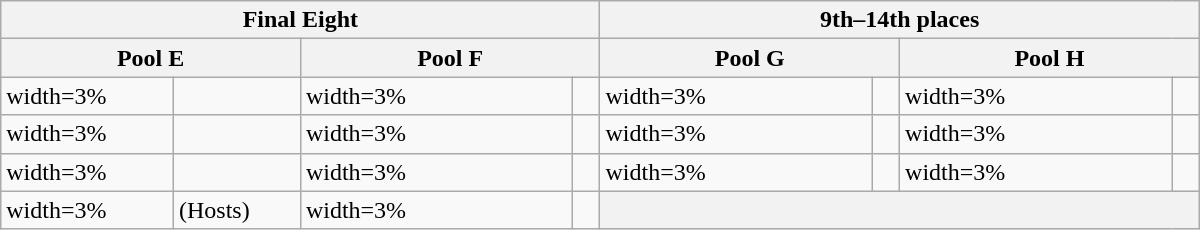<table class="wikitable" width=800>
<tr>
<th width=50% colspan=4>Final Eight</th>
<th width=50% colspan=4>9th–14th places</th>
</tr>
<tr>
<th width=25% colspan=2>Pool E</th>
<th width=25% colspan=2>Pool F</th>
<th width=25% colspan=2>Pool G</th>
<th width=25% colspan=2>Pool H</th>
</tr>
<tr>
<td>width=3% </td>
<td></td>
<td>width=3% </td>
<td></td>
<td>width=3% </td>
<td></td>
<td>width=3% </td>
<td></td>
</tr>
<tr>
<td>width=3% </td>
<td></td>
<td>width=3% </td>
<td></td>
<td>width=3% </td>
<td></td>
<td>width=3% </td>
<td></td>
</tr>
<tr>
<td>width=3% </td>
<td></td>
<td>width=3% </td>
<td></td>
<td>width=3% </td>
<td></td>
<td>width=3% </td>
<td></td>
</tr>
<tr>
<td>width=3% </td>
<td> (Hosts)</td>
<td>width=3% </td>
<td></td>
<th colspan=4></th>
</tr>
</table>
